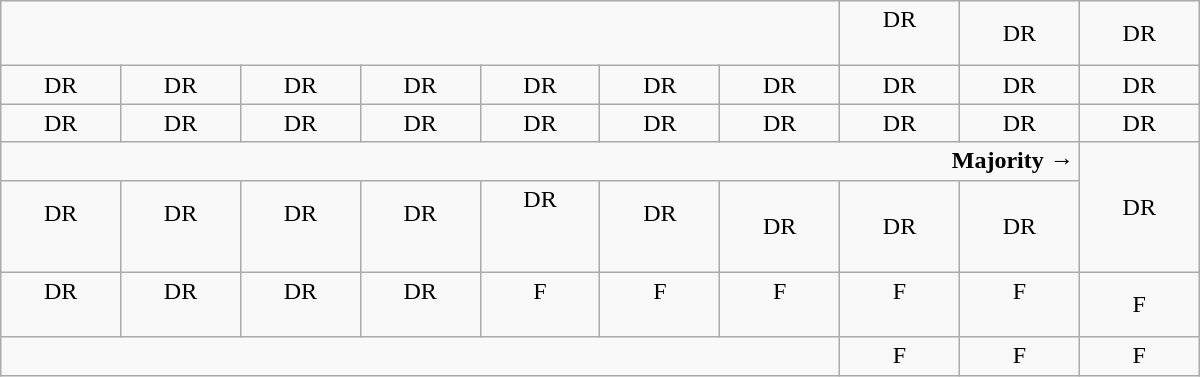<table class="wikitable" style="text-align:center" width=800px>
<tr>
<td colspan=7></td>
<td>DR<br><br></td>
<td>DR</td>
<td>DR</td>
</tr>
<tr>
<td width=50px >DR</td>
<td width=50px >DR</td>
<td width=50px >DR</td>
<td width=50px >DR</td>
<td width=50px >DR</td>
<td width=50px >DR</td>
<td width=50px >DR</td>
<td width=50px >DR</td>
<td width=50px >DR</td>
<td width=50px >DR</td>
</tr>
<tr>
<td>DR</td>
<td>DR</td>
<td>DR</td>
<td>DR</td>
<td>DR</td>
<td>DR</td>
<td>DR</td>
<td>DR</td>
<td>DR</td>
<td>DR</td>
</tr>
<tr>
<td colspan=9 style="text-align:right"><strong>Majority →</strong></td>
<td rowspan=2 >DR</td>
</tr>
<tr>
<td>DR<br><br></td>
<td>DR<br><br></td>
<td>DR<br><br></td>
<td>DR<br><br></td>
<td>DR<br><br><br></td>
<td>DR<br><br></td>
<td>DR</td>
<td>DR</td>
<td>DR</td>
</tr>
<tr>
<td>DR<br><br></td>
<td>DR<br><br></td>
<td>DR<br><br></td>
<td>DR<br><br></td>
<td>F<br><br></td>
<td>F<br><br></td>
<td>F<br><br></td>
<td>F<br><br></td>
<td>F<br><br></td>
<td>F</td>
</tr>
<tr>
<td colspan=7></td>
<td>F</td>
<td>F</td>
<td>F</td>
</tr>
</table>
